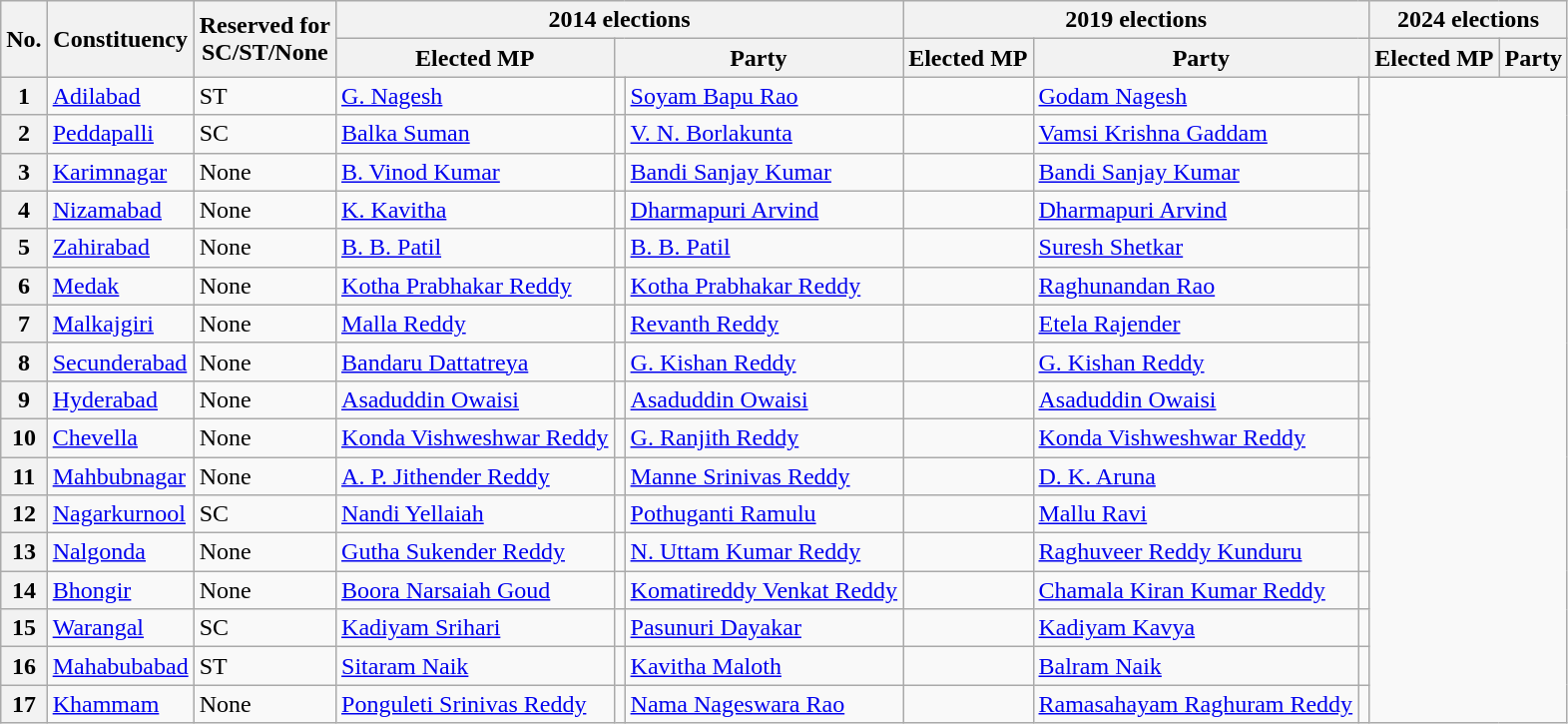<table class="wikitable sortable">
<tr>
<th rowspan="2">No.</th>
<th rowspan="2">Constituency</th>
<th rowspan="2">Reserved for<br>SC/ST/None</th>
<th colspan="3">2014 elections</th>
<th colspan="3">2019 elections</th>
<th colspan="3">2024 elections</th>
</tr>
<tr>
<th>Elected MP</th>
<th colspan="2">Party</th>
<th>Elected MP</th>
<th colspan="2">Party</th>
<th>Elected MP</th>
<th colspan="2">Party</th>
</tr>
<tr>
<th>1</th>
<td><a href='#'>Adilabad</a></td>
<td>ST</td>
<td><a href='#'>G. Nagesh</a></td>
<td></td>
<td><a href='#'>Soyam Bapu Rao</a></td>
<td></td>
<td><a href='#'>Godam Nagesh</a></td>
<td></td>
</tr>
<tr>
<th>2</th>
<td><a href='#'>Peddapalli</a></td>
<td>SC</td>
<td><a href='#'>Balka Suman</a></td>
<td></td>
<td><a href='#'>V. N. Borlakunta</a></td>
<td></td>
<td><a href='#'>Vamsi Krishna Gaddam</a></td>
<td></td>
</tr>
<tr>
<th>3</th>
<td><a href='#'>Karimnagar</a></td>
<td>None</td>
<td><a href='#'>B. Vinod Kumar</a></td>
<td></td>
<td><a href='#'>Bandi Sanjay Kumar</a></td>
<td></td>
<td><a href='#'>Bandi Sanjay Kumar</a></td>
<td></td>
</tr>
<tr>
<th>4</th>
<td><a href='#'>Nizamabad</a></td>
<td>None</td>
<td><a href='#'>K. Kavitha</a></td>
<td></td>
<td><a href='#'>Dharmapuri Arvind</a></td>
<td></td>
<td><a href='#'>Dharmapuri Arvind</a></td>
<td></td>
</tr>
<tr>
<th>5</th>
<td><a href='#'>Zahirabad</a></td>
<td>None</td>
<td><a href='#'>B. B. Patil</a></td>
<td></td>
<td><a href='#'>B. B. Patil</a></td>
<td></td>
<td><a href='#'>Suresh Shetkar</a></td>
<td></td>
</tr>
<tr>
<th>6</th>
<td><a href='#'>Medak</a></td>
<td>None</td>
<td><a href='#'>Kotha Prabhakar Reddy</a></td>
<td></td>
<td><a href='#'>Kotha Prabhakar Reddy</a></td>
<td></td>
<td><a href='#'>Raghunandan Rao</a></td>
<td></td>
</tr>
<tr>
<th>7</th>
<td><a href='#'>Malkajgiri</a></td>
<td>None</td>
<td><a href='#'>Malla Reddy</a></td>
<td></td>
<td><a href='#'>Revanth Reddy</a></td>
<td></td>
<td><a href='#'>Etela Rajender</a></td>
<td></td>
</tr>
<tr>
<th>8</th>
<td><a href='#'>Secunderabad</a></td>
<td>None</td>
<td><a href='#'>Bandaru Dattatreya</a></td>
<td></td>
<td><a href='#'>G. Kishan Reddy</a></td>
<td></td>
<td><a href='#'>G. Kishan Reddy</a></td>
<td></td>
</tr>
<tr>
<th>9</th>
<td><a href='#'>Hyderabad</a></td>
<td>None</td>
<td><a href='#'>Asaduddin Owaisi</a></td>
<td></td>
<td><a href='#'>Asaduddin Owaisi</a></td>
<td></td>
<td><a href='#'>Asaduddin Owaisi</a></td>
<td></td>
</tr>
<tr>
<th>10</th>
<td><a href='#'>Chevella</a></td>
<td>None</td>
<td><a href='#'>Konda Vishweshwar Reddy</a></td>
<td></td>
<td><a href='#'>G. Ranjith Reddy</a></td>
<td></td>
<td><a href='#'>Konda Vishweshwar Reddy</a></td>
<td></td>
</tr>
<tr>
<th>11</th>
<td><a href='#'>Mahbubnagar</a></td>
<td>None</td>
<td><a href='#'>A. P. Jithender Reddy</a></td>
<td></td>
<td><a href='#'>Manne Srinivas Reddy</a></td>
<td></td>
<td><a href='#'>D. K. Aruna</a></td>
<td></td>
</tr>
<tr>
<th>12</th>
<td><a href='#'>Nagarkurnool</a></td>
<td>SC</td>
<td><a href='#'>Nandi Yellaiah</a></td>
<td></td>
<td><a href='#'>Pothuganti Ramulu</a></td>
<td></td>
<td><a href='#'>Mallu Ravi</a></td>
<td></td>
</tr>
<tr>
<th>13</th>
<td><a href='#'>Nalgonda</a></td>
<td>None</td>
<td><a href='#'>Gutha Sukender Reddy</a></td>
<td></td>
<td><a href='#'>N. Uttam Kumar Reddy</a></td>
<td></td>
<td><a href='#'>Raghuveer Reddy Kunduru</a></td>
<td></td>
</tr>
<tr>
<th>14</th>
<td><a href='#'>Bhongir</a></td>
<td>None</td>
<td><a href='#'>Boora Narsaiah Goud</a></td>
<td></td>
<td><a href='#'>Komatireddy Venkat Reddy</a></td>
<td></td>
<td><a href='#'>Chamala Kiran Kumar Reddy</a></td>
<td></td>
</tr>
<tr>
<th>15</th>
<td><a href='#'>Warangal</a></td>
<td>SC</td>
<td><a href='#'>Kadiyam Srihari</a></td>
<td></td>
<td><a href='#'>Pasunuri Dayakar</a></td>
<td></td>
<td><a href='#'>Kadiyam Kavya</a></td>
<td></td>
</tr>
<tr>
<th>16</th>
<td><a href='#'>Mahabubabad</a></td>
<td>ST</td>
<td><a href='#'>Sitaram Naik</a></td>
<td></td>
<td><a href='#'>Kavitha Maloth</a></td>
<td></td>
<td><a href='#'>Balram Naik</a></td>
<td></td>
</tr>
<tr>
<th>17</th>
<td><a href='#'>Khammam</a></td>
<td>None</td>
<td><a href='#'>Ponguleti Srinivas Reddy</a></td>
<td></td>
<td><a href='#'>Nama Nageswara Rao</a></td>
<td></td>
<td><a href='#'>Ramasahayam Raghuram Reddy</a></td>
<td></td>
</tr>
</table>
